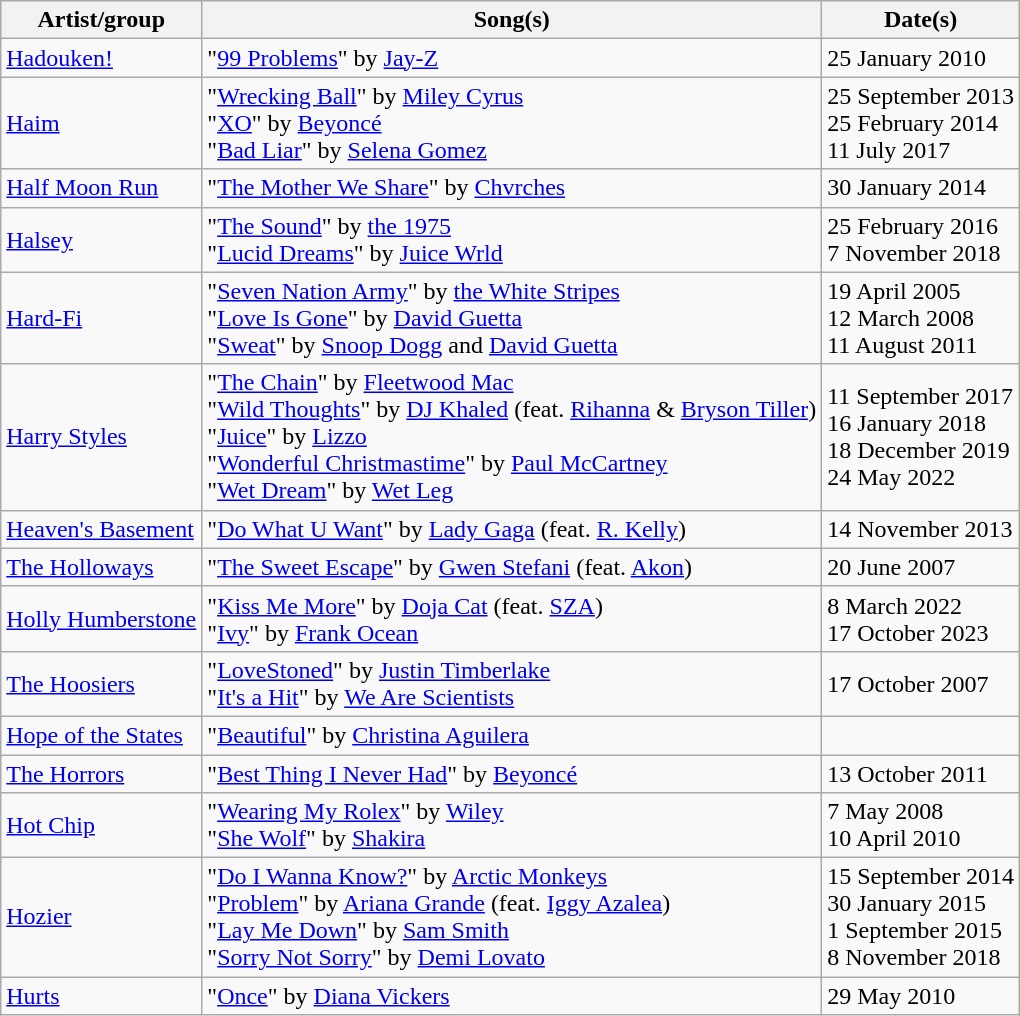<table class="wikitable">
<tr>
<th>Artist/group</th>
<th>Song(s)</th>
<th>Date(s)</th>
</tr>
<tr>
<td><a href='#'>Hadouken!</a></td>
<td>"<a href='#'>99 Problems</a>" by <a href='#'>Jay-Z</a></td>
<td>25 January 2010</td>
</tr>
<tr>
<td><a href='#'>Haim</a></td>
<td>"<a href='#'>Wrecking Ball</a>" by <a href='#'>Miley Cyrus</a><br>"<a href='#'>XO</a>" by <a href='#'>Beyoncé</a><br>"<a href='#'>Bad Liar</a>" by <a href='#'>Selena Gomez</a></td>
<td>25 September 2013<br>25 February 2014<br>11 July 2017</td>
</tr>
<tr>
<td><a href='#'>Half Moon Run</a></td>
<td>"<a href='#'>The Mother We Share</a>" by <a href='#'>Chvrches</a></td>
<td>30 January 2014</td>
</tr>
<tr>
<td><a href='#'>Halsey</a></td>
<td>"<a href='#'>The Sound</a>" by <a href='#'>the 1975</a> <br> "<a href='#'>Lucid Dreams</a>" by <a href='#'>Juice Wrld</a></td>
<td>25 February 2016 <br> 7 November 2018</td>
</tr>
<tr>
<td><a href='#'>Hard-Fi</a></td>
<td>"<a href='#'>Seven Nation Army</a>" by <a href='#'>the White Stripes</a><br>"<a href='#'>Love Is Gone</a>" by <a href='#'>David Guetta</a><br>"<a href='#'>Sweat</a>" by <a href='#'>Snoop Dogg</a> and <a href='#'>David Guetta</a></td>
<td>19 April 2005<br>12 March 2008<br>11 August 2011</td>
</tr>
<tr>
<td><a href='#'>Harry Styles</a></td>
<td>"<a href='#'>The Chain</a>" by <a href='#'>Fleetwood Mac</a><br>"<a href='#'>Wild Thoughts</a>" by <a href='#'>DJ Khaled</a> (feat. <a href='#'>Rihanna</a> & <a href='#'>Bryson Tiller</a>) <br>"<a href='#'>Juice</a>" by <a href='#'>Lizzo</a><br>"<a href='#'>Wonderful Christmastime</a>" by <a href='#'>Paul McCartney</a><br> "<a href='#'>Wet Dream</a>" by <a href='#'>Wet Leg</a></td>
<td>11 September 2017<br>16 January 2018<br>18 December 2019<br>24 May 2022</td>
</tr>
<tr>
<td><a href='#'>Heaven's Basement</a></td>
<td>"<a href='#'>Do What U Want</a>" by <a href='#'>Lady Gaga</a> (feat. <a href='#'>R. Kelly</a>)</td>
<td>14 November 2013</td>
</tr>
<tr>
<td><a href='#'>The Holloways</a></td>
<td>"<a href='#'>The Sweet Escape</a>" by <a href='#'>Gwen Stefani</a> (feat. <a href='#'>Akon</a>)</td>
<td>20 June 2007</td>
</tr>
<tr>
<td><a href='#'>Holly Humberstone</a></td>
<td>"<a href='#'>Kiss Me More</a>" by <a href='#'>Doja Cat</a> (feat. <a href='#'>SZA</a>)<br>"<a href='#'>Ivy</a>" by <a href='#'>Frank Ocean</a></td>
<td>8 March 2022<br>17 October 2023</td>
</tr>
<tr>
<td><a href='#'>The Hoosiers</a></td>
<td>"<a href='#'>LoveStoned</a>" by <a href='#'>Justin Timberlake</a><br>"<a href='#'>It's a Hit</a>" by <a href='#'>We Are Scientists</a></td>
<td>17 October 2007<br></td>
</tr>
<tr>
<td><a href='#'>Hope of the States</a></td>
<td>"<a href='#'>Beautiful</a>" by <a href='#'>Christina Aguilera</a></td>
<td></td>
</tr>
<tr>
<td><a href='#'>The Horrors</a></td>
<td>"<a href='#'>Best Thing I Never Had</a>" by <a href='#'>Beyoncé</a></td>
<td>13 October 2011</td>
</tr>
<tr>
<td><a href='#'>Hot Chip</a></td>
<td>"<a href='#'>Wearing My Rolex</a>" by <a href='#'>Wiley</a><br>"<a href='#'>She Wolf</a>" by <a href='#'>Shakira</a></td>
<td>7 May 2008<br>10 April 2010</td>
</tr>
<tr>
<td><a href='#'>Hozier</a></td>
<td>"<a href='#'>Do I Wanna Know?</a>" by <a href='#'>Arctic Monkeys</a><br>"<a href='#'>Problem</a>" by <a href='#'>Ariana Grande</a> (feat. <a href='#'>Iggy Azalea</a>)<br>"<a href='#'>Lay Me Down</a>" by <a href='#'>Sam Smith</a> <br> "<a href='#'>Sorry Not Sorry</a>" by <a href='#'>Demi Lovato</a></td>
<td>15 September 2014<br>30 January 2015<br>1 September 2015 <br> 8 November 2018</td>
</tr>
<tr>
<td><a href='#'>Hurts</a></td>
<td>"<a href='#'>Once</a>" by <a href='#'>Diana Vickers</a></td>
<td>29 May 2010</td>
</tr>
</table>
